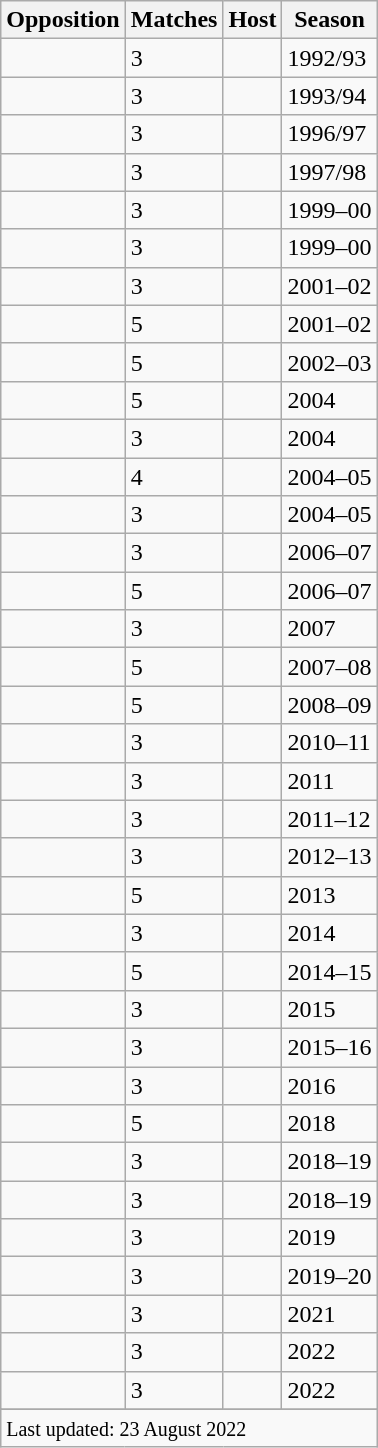<table class="wikitable plainrowheaders sortable">
<tr>
<th scope=col>Opposition</th>
<th scope=col style="text-align:center">Matches</th>
<th scope=col>Host</th>
<th scope=col style="text-align:center">Season</th>
</tr>
<tr>
<td></td>
<td>3</td>
<td></td>
<td>1992/93</td>
</tr>
<tr>
<td></td>
<td>3</td>
<td></td>
<td>1993/94</td>
</tr>
<tr>
<td></td>
<td>3</td>
<td></td>
<td>1996/97</td>
</tr>
<tr>
<td></td>
<td>3</td>
<td></td>
<td>1997/98</td>
</tr>
<tr>
<td></td>
<td>3</td>
<td></td>
<td>1999–00</td>
</tr>
<tr>
<td></td>
<td>3</td>
<td></td>
<td>1999–00</td>
</tr>
<tr>
<td></td>
<td>3</td>
<td></td>
<td>2001–02</td>
</tr>
<tr>
<td></td>
<td>5</td>
<td></td>
<td>2001–02</td>
</tr>
<tr>
<td></td>
<td>5</td>
<td></td>
<td>2002–03</td>
</tr>
<tr>
<td></td>
<td>5</td>
<td></td>
<td>2004</td>
</tr>
<tr>
<td></td>
<td>3</td>
<td></td>
<td>2004</td>
</tr>
<tr>
<td></td>
<td>4</td>
<td></td>
<td>2004–05</td>
</tr>
<tr>
<td></td>
<td>3</td>
<td></td>
<td>2004–05</td>
</tr>
<tr>
<td></td>
<td>3</td>
<td></td>
<td>2006–07</td>
</tr>
<tr>
<td></td>
<td>5</td>
<td></td>
<td>2006–07</td>
</tr>
<tr>
<td></td>
<td>3</td>
<td></td>
<td>2007</td>
</tr>
<tr>
<td></td>
<td>5</td>
<td></td>
<td>2007–08</td>
</tr>
<tr>
<td></td>
<td>5</td>
<td></td>
<td>2008–09</td>
</tr>
<tr>
<td></td>
<td>3</td>
<td></td>
<td>2010–11</td>
</tr>
<tr>
<td></td>
<td>3</td>
<td></td>
<td>2011</td>
</tr>
<tr>
<td></td>
<td>3</td>
<td></td>
<td>2011–12</td>
</tr>
<tr>
<td></td>
<td>3</td>
<td></td>
<td>2012–13</td>
</tr>
<tr>
<td></td>
<td>5</td>
<td></td>
<td>2013</td>
</tr>
<tr>
<td></td>
<td>3</td>
<td></td>
<td>2014</td>
</tr>
<tr>
<td></td>
<td>5</td>
<td></td>
<td>2014–15</td>
</tr>
<tr>
<td></td>
<td>3</td>
<td></td>
<td>2015</td>
</tr>
<tr>
<td></td>
<td>3</td>
<td></td>
<td>2015–16</td>
</tr>
<tr>
<td></td>
<td>3</td>
<td></td>
<td>2016</td>
</tr>
<tr>
<td></td>
<td>5</td>
<td></td>
<td>2018</td>
</tr>
<tr>
<td></td>
<td>3</td>
<td></td>
<td>2018–19</td>
</tr>
<tr>
<td></td>
<td>3</td>
<td></td>
<td>2018–19</td>
</tr>
<tr>
<td></td>
<td>3</td>
<td></td>
<td>2019</td>
</tr>
<tr>
<td></td>
<td>3</td>
<td></td>
<td>2019–20</td>
</tr>
<tr>
<td></td>
<td>3</td>
<td></td>
<td>2021</td>
</tr>
<tr>
<td></td>
<td>3</td>
<td></td>
<td>2022</td>
</tr>
<tr>
<td></td>
<td>3</td>
<td></td>
<td>2022</td>
</tr>
<tr>
</tr>
<tr class=sortbottom>
<td colspan=5><small>Last updated: 23 August 2022</small></td>
</tr>
</table>
